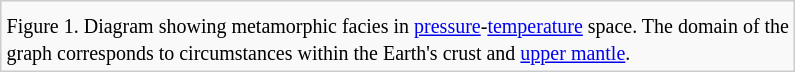<table style="float: right; margin: 10px; border: 1px #CCCCCC solid; background:#F9F9F9">
<tr>
<td></td>
</tr>
<tr>
<td><small>Figure 1. Diagram showing metamorphic facies in <a href='#'>pressure</a>-<a href='#'>temperature</a> space. The domain of the<br> graph corresponds to circumstances within the Earth's crust and <a href='#'>upper mantle</a>.</small></td>
</tr>
</table>
